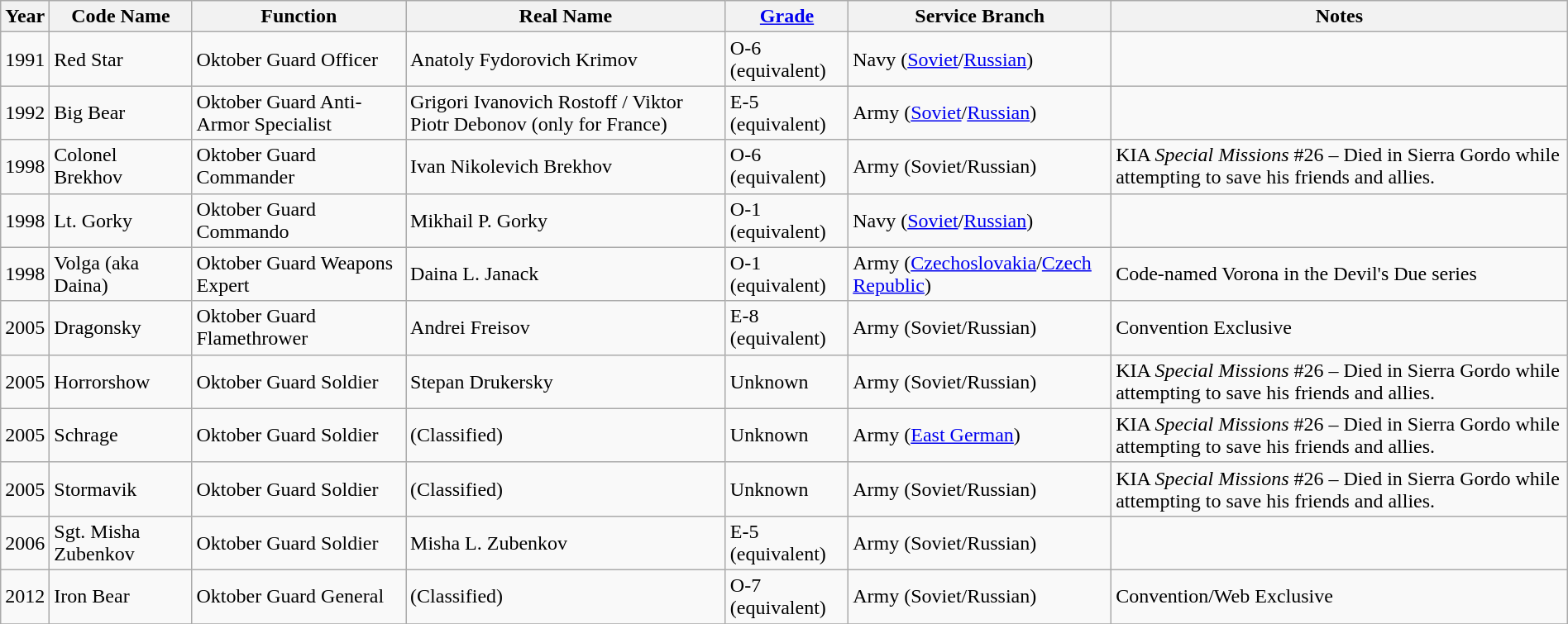<table class="wikitable sortable" align="left" style="margin:auto;">
<tr>
<th>Year</th>
<th>Code Name</th>
<th>Function</th>
<th>Real Name</th>
<th><a href='#'>Grade</a></th>
<th>Service Branch</th>
<th>Notes</th>
</tr>
<tr>
<td>1991</td>
<td Red Star (G.I. Joe)>Red Star</td>
<td>Oktober Guard Officer</td>
<td>Anatoly Fydorovich Krimov</td>
<td>O-6 (equivalent)</td>
<td>Navy (<a href='#'>Soviet</a>/<a href='#'>Russian</a>)</td>
<td></td>
</tr>
<tr>
<td>1992</td>
<td>Big Bear</td>
<td>Oktober Guard Anti-Armor Specialist</td>
<td>Grigori Ivanovich Rostoff / Viktor Piotr Debonov (only for France)</td>
<td>E-5 (equivalent)</td>
<td>Army (<a href='#'>Soviet</a>/<a href='#'>Russian</a>)</td>
<td></td>
</tr>
<tr>
<td>1998</td>
<td>Colonel Brekhov</td>
<td>Oktober Guard Commander</td>
<td>Ivan Nikolevich Brekhov</td>
<td>O-6 (equivalent)</td>
<td>Army (Soviet/Russian)</td>
<td>KIA <em>Special Missions</em> #26 – Died in Sierra Gordo while attempting to save his friends and allies.</td>
</tr>
<tr>
<td>1998</td>
<td>Lt. Gorky</td>
<td>Oktober Guard Commando</td>
<td>Mikhail P. Gorky</td>
<td>O-1 (equivalent)</td>
<td>Navy (<a href='#'>Soviet</a>/<a href='#'>Russian</a>)</td>
<td></td>
</tr>
<tr>
<td>1998</td>
<td>Volga (aka Daina)</td>
<td>Oktober Guard Weapons Expert</td>
<td>Daina L. Janack</td>
<td>O-1 (equivalent)</td>
<td>Army (<a href='#'>Czechoslovakia</a>/<a href='#'>Czech Republic</a>)</td>
<td>Code-named Vorona in the Devil's Due series</td>
</tr>
<tr>
<td>2005</td>
<td>Dragonsky</td>
<td>Oktober Guard Flamethrower</td>
<td>Andrei Freisov</td>
<td>E-8 (equivalent)</td>
<td>Army (Soviet/Russian)</td>
<td>Convention Exclusive</td>
</tr>
<tr>
<td>2005</td>
<td>Horrorshow</td>
<td>Oktober Guard Soldier</td>
<td>Stepan Drukersky</td>
<td>Unknown</td>
<td>Army (Soviet/Russian)</td>
<td>KIA <em>Special Missions</em> #26 – Died in Sierra Gordo while attempting to save his friends and allies.</td>
</tr>
<tr>
<td>2005</td>
<td>Schrage</td>
<td>Oktober Guard Soldier</td>
<td>(Classified)</td>
<td>Unknown</td>
<td>Army (<a href='#'>East German</a>)</td>
<td>KIA <em>Special Missions</em> #26 – Died in Sierra Gordo while attempting to save his friends and allies.</td>
</tr>
<tr>
<td>2005</td>
<td>Stormavik</td>
<td>Oktober Guard Soldier</td>
<td>(Classified)</td>
<td>Unknown</td>
<td>Army (Soviet/Russian)</td>
<td>KIA <em>Special Missions</em> #26 – Died in Sierra Gordo while attempting to save his friends and allies.</td>
</tr>
<tr>
<td>2006</td>
<td>Sgt. Misha Zubenkov</td>
<td>Oktober Guard Soldier</td>
<td>Misha L. Zubenkov</td>
<td>E-5 (equivalent)</td>
<td>Army (Soviet/Russian)</td>
<td></td>
</tr>
<tr>
<td>2012</td>
<td>Iron Bear</td>
<td>Oktober Guard General</td>
<td>(Classified)</td>
<td>O-7 (equivalent)</td>
<td>Army (Soviet/Russian)</td>
<td>Convention/Web Exclusive</td>
</tr>
<tr>
</tr>
</table>
